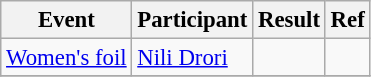<table class="wikitable" style="font-size: 95%;">
<tr>
<th>Event</th>
<th>Participant</th>
<th>Result</th>
<th>Ref</th>
</tr>
<tr>
<td><a href='#'>Women's foil</a></td>
<td><a href='#'>Nili Drori</a></td>
<td></td>
<td></td>
</tr>
<tr>
</tr>
</table>
